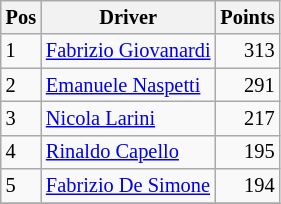<table class="wikitable" style="font-size: 85%;">
<tr>
<th>Pos</th>
<th>Driver</th>
<th>Points</th>
</tr>
<tr>
<td>1</td>
<td> <a href='#'>Fabrizio Giovanardi</a></td>
<td align="right">313</td>
</tr>
<tr>
<td>2</td>
<td> <a href='#'>Emanuele Naspetti</a></td>
<td align="right">291</td>
</tr>
<tr>
<td>3</td>
<td> <a href='#'>Nicola Larini</a></td>
<td align="right">217</td>
</tr>
<tr>
<td>4</td>
<td> <a href='#'>Rinaldo Capello</a></td>
<td align="right">195</td>
</tr>
<tr>
<td>5</td>
<td> <a href='#'>Fabrizio De Simone</a></td>
<td align="right">194</td>
</tr>
<tr>
</tr>
</table>
